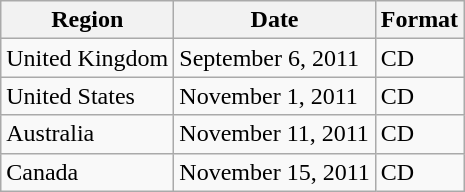<table class="wikitable">
<tr>
<th>Region</th>
<th>Date</th>
<th>Format</th>
</tr>
<tr>
<td>United Kingdom</td>
<td>September 6, 2011</td>
<td>CD</td>
</tr>
<tr>
<td>United States</td>
<td>November 1, 2011</td>
<td>CD</td>
</tr>
<tr>
<td>Australia</td>
<td>November 11, 2011</td>
<td>CD</td>
</tr>
<tr>
<td>Canada</td>
<td>November 15, 2011</td>
<td>CD</td>
</tr>
</table>
